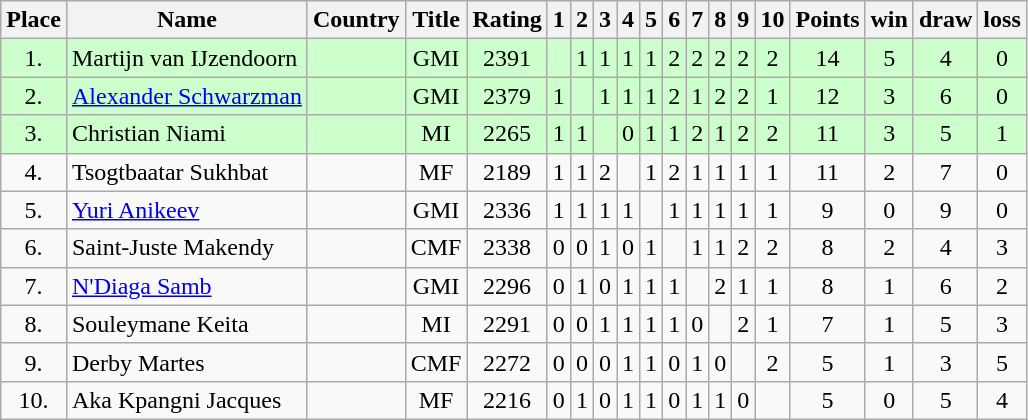<table class=wikitable style="text-align: center;">
<tr>
<th>Place</th>
<th>Name</th>
<th>Country</th>
<th>Title</th>
<th>Rating</th>
<th>1</th>
<th>2</th>
<th>3</th>
<th>4</th>
<th>5</th>
<th>6</th>
<th>7</th>
<th>8</th>
<th>9</th>
<th>10</th>
<th>Points</th>
<th>win</th>
<th>draw</th>
<th>loss</th>
</tr>
<tr style="background:#ccffcc;">
<td>1.</td>
<td align="left">Martijn van IJzendoorn</td>
<td align="left"></td>
<td>GMI</td>
<td>2391</td>
<td></td>
<td>1</td>
<td>1</td>
<td>1</td>
<td>1</td>
<td>2</td>
<td>2</td>
<td>2</td>
<td>2</td>
<td>2</td>
<td>14</td>
<td>5</td>
<td>4</td>
<td>0</td>
</tr>
<tr style="background:#ccffcc;">
<td>2.</td>
<td align="left"><a href='#'>Alexander Schwarzman</a></td>
<td align="left"></td>
<td>GMI</td>
<td>2379</td>
<td>1</td>
<td></td>
<td>1</td>
<td>1</td>
<td>1</td>
<td>2</td>
<td>1</td>
<td>2</td>
<td>2</td>
<td>1</td>
<td>12</td>
<td>3</td>
<td>6</td>
<td>0</td>
</tr>
<tr style="background:#ccffcc;">
<td>3.</td>
<td align="left">Christian Niami</td>
<td align="left"></td>
<td>MI</td>
<td>2265</td>
<td>1</td>
<td>1</td>
<td></td>
<td>0</td>
<td>1</td>
<td>1</td>
<td>2</td>
<td>1</td>
<td>2</td>
<td>2</td>
<td>11</td>
<td>3</td>
<td>5</td>
<td>1</td>
</tr>
<tr>
<td>4.</td>
<td align="left">Tsogtbaatar Sukhbat</td>
<td align="left"></td>
<td>MF</td>
<td>2189</td>
<td>1</td>
<td>1</td>
<td>2</td>
<td></td>
<td>1</td>
<td>2</td>
<td>1</td>
<td>1</td>
<td>1</td>
<td>1</td>
<td>11</td>
<td>2</td>
<td>7</td>
<td>0</td>
</tr>
<tr>
<td>5.</td>
<td align="left"><a href='#'>Yuri Anikeev</a></td>
<td align="left"></td>
<td>GMI</td>
<td>2336</td>
<td>1</td>
<td>1</td>
<td>1</td>
<td>1</td>
<td></td>
<td>1</td>
<td>1</td>
<td>1</td>
<td>1</td>
<td>1</td>
<td>9</td>
<td>0</td>
<td>9</td>
<td>0</td>
</tr>
<tr>
<td>6.</td>
<td align="left">Saint-Juste Makendy</td>
<td align="left"></td>
<td>CMF</td>
<td>2338</td>
<td>0</td>
<td>0</td>
<td>1</td>
<td>0</td>
<td>1</td>
<td></td>
<td>1</td>
<td>1</td>
<td>2</td>
<td>2</td>
<td>8</td>
<td>2</td>
<td>4</td>
<td>3</td>
</tr>
<tr>
<td>7.</td>
<td align="left"><a href='#'>N'Diaga Samb</a></td>
<td align="left"></td>
<td>GMI</td>
<td>2296</td>
<td>0</td>
<td>1</td>
<td>0</td>
<td>1</td>
<td>1</td>
<td>1</td>
<td></td>
<td>2</td>
<td>1</td>
<td>1</td>
<td>8</td>
<td>1</td>
<td>6</td>
<td>2</td>
</tr>
<tr>
<td>8.</td>
<td align="left">Souleymane Keita</td>
<td align="left"></td>
<td>MI</td>
<td>2291</td>
<td>0</td>
<td>0</td>
<td>1</td>
<td>1</td>
<td>1</td>
<td>1</td>
<td>0</td>
<td></td>
<td>2</td>
<td>1</td>
<td>7</td>
<td>1</td>
<td>5</td>
<td>3</td>
</tr>
<tr>
<td>9.</td>
<td align="left">Derby Martes</td>
<td align="left"></td>
<td>CMF</td>
<td>2272</td>
<td>0</td>
<td>0</td>
<td>0</td>
<td>1</td>
<td>1</td>
<td>0</td>
<td>1</td>
<td>0</td>
<td></td>
<td>2</td>
<td>5</td>
<td>1</td>
<td>3</td>
<td>5</td>
</tr>
<tr>
<td>10.</td>
<td align="left">Aka Kpangni Jacques</td>
<td align="left"></td>
<td>MF</td>
<td>2216</td>
<td>0</td>
<td>1</td>
<td>0</td>
<td>1</td>
<td>1</td>
<td>0</td>
<td>1</td>
<td>1</td>
<td>0</td>
<td></td>
<td>5</td>
<td>0</td>
<td>5</td>
<td>4</td>
</tr>
</table>
